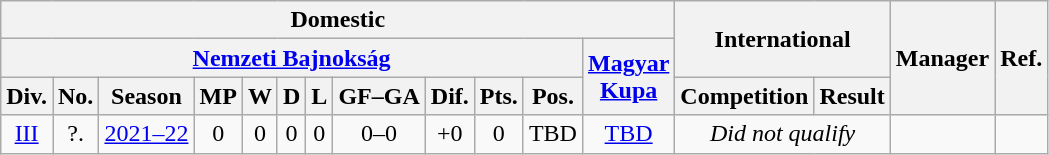<table class="wikitable"  style="text-align:center">
<tr>
<th colspan="12">Domestic</th>
<th colspan="2" rowspan="2">International</th>
<th rowspan="3">Manager</th>
<th rowspan="3">Ref.</th>
</tr>
<tr>
<th colspan="11"><a href='#'>Nemzeti Bajnokság</a></th>
<th rowspan="2"><a href='#'>Magyar<br>Kupa</a></th>
</tr>
<tr>
<th>Div.</th>
<th>No.</th>
<th>Season</th>
<th>MP</th>
<th>W</th>
<th>D</th>
<th>L</th>
<th>GF–GA</th>
<th>Dif.</th>
<th>Pts.</th>
<th>Pos.</th>
<th>Competition</th>
<th>Result</th>
</tr>
<tr>
<td><a href='#'>III</a></td>
<td>?.</td>
<td><a href='#'>2021–22</a></td>
<td>0</td>
<td>0</td>
<td>0</td>
<td>0</td>
<td>0–0</td>
<td>+0</td>
<td>0</td>
<td>TBD</td>
<td><a href='#'>TBD</a></td>
<td colspan="2" rowspan="1"><em>Did not qualify</em></td>
<td style="text-align:left"></td>
<td></td>
</tr>
</table>
